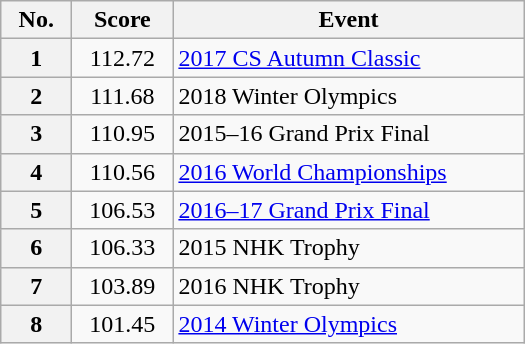<table class="wikitable" width=350px style="float:left;">
<tr>
<th scope=col width=40px>No.</th>
<th scope=col width=60px>Score</th>
<th scope=col>Event</th>
</tr>
<tr>
<th scope=row>1</th>
<td align=center>112.72</td>
<td><a href='#'>2017 CS Autumn Classic</a></td>
</tr>
<tr>
<th scope=row>2</th>
<td align=center>111.68</td>
<td>2018 Winter Olympics</td>
</tr>
<tr>
<th scope=row>3</th>
<td align=center>110.95</td>
<td>2015–16 Grand Prix Final</td>
</tr>
<tr>
<th scope=row>4</th>
<td align=center>110.56</td>
<td><a href='#'>2016 World Championships</a></td>
</tr>
<tr>
<th scope=row>5</th>
<td align=center>106.53</td>
<td><a href='#'>2016–17 Grand Prix Final</a></td>
</tr>
<tr>
<th scope=row>6</th>
<td align=center>106.33</td>
<td>2015 NHK Trophy</td>
</tr>
<tr>
<th scope=row>7</th>
<td align=center>103.89</td>
<td>2016 NHK Trophy</td>
</tr>
<tr>
<th scope=row>8</th>
<td align=center>101.45</td>
<td><a href='#'>2014 Winter Olympics</a></td>
</tr>
</table>
